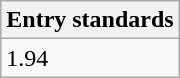<table class="wikitable" border="1" align="upright">
<tr>
<th>Entry standards</th>
</tr>
<tr>
<td>1.94</td>
</tr>
</table>
